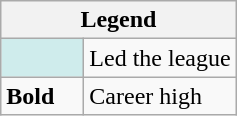<table class="wikitable mw-collapsible">
<tr>
<th colspan="2">Legend</th>
</tr>
<tr>
<td style="background:#cfecec; width:3em;"></td>
<td>Led the league</td>
</tr>
<tr>
<td style="width:3em;"><strong>Bold</strong></td>
<td>Career high</td>
</tr>
</table>
